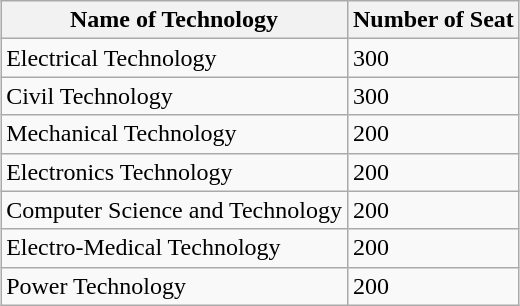<table class="wikitable floatright" style="margin: 1em auto 1em auto;">
<tr>
<th>Name of Technology</th>
<th>Number of Seat</th>
</tr>
<tr>
<td rowspan="1">Electrical Technology</td>
<td>300</td>
</tr>
<tr>
<td rowspan="1">Civil Technology</td>
<td>300</td>
</tr>
<tr>
<td rowspan="1">Mechanical Technology</td>
<td>200</td>
</tr>
<tr>
<td rowspan="1">Electronics Technology</td>
<td>200</td>
</tr>
<tr>
<td rowspan="1">Computer Science and Technology</td>
<td>200</td>
</tr>
<tr>
<td rowspan="1">Electro-Medical Technology</td>
<td>200</td>
</tr>
<tr>
<td rowspan="1">Power Technology</td>
<td>200</td>
</tr>
</table>
